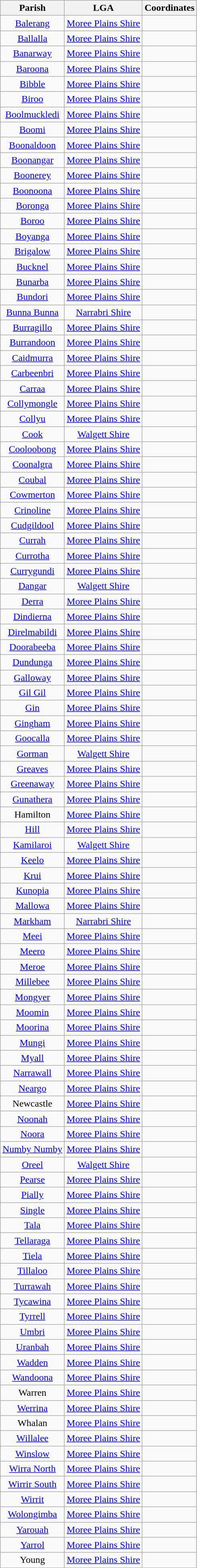<table class="wikitable" style="text-align:center">
<tr>
<th>Parish</th>
<th>LGA</th>
<th>Coordinates</th>
</tr>
<tr>
<td><a href='#'>Balerang</a></td>
<td><a href='#'>Moree Plains Shire</a></td>
<td></td>
</tr>
<tr>
<td><a href='#'>Ballalla</a></td>
<td><a href='#'>Moree Plains Shire</a></td>
<td></td>
</tr>
<tr>
<td><a href='#'>Banarway</a></td>
<td><a href='#'>Moree Plains Shire</a></td>
<td></td>
</tr>
<tr>
<td><a href='#'>Baroona</a></td>
<td><a href='#'>Moree Plains Shire</a></td>
<td></td>
</tr>
<tr>
<td><a href='#'>Bibble</a></td>
<td><a href='#'>Moree Plains Shire</a></td>
<td></td>
</tr>
<tr>
<td><a href='#'>Biroo</a></td>
<td><a href='#'>Moree Plains Shire</a></td>
<td></td>
</tr>
<tr>
<td><a href='#'>Boolmuckledi</a></td>
<td><a href='#'>Moree Plains Shire</a></td>
<td></td>
</tr>
<tr>
<td><a href='#'>Boomi</a></td>
<td><a href='#'>Moree Plains Shire</a></td>
<td></td>
</tr>
<tr>
<td><a href='#'>Boonaldoon</a></td>
<td><a href='#'>Moree Plains Shire</a></td>
<td></td>
</tr>
<tr>
<td><a href='#'>Boonangar</a></td>
<td><a href='#'>Moree Plains Shire</a></td>
<td></td>
</tr>
<tr>
<td><a href='#'>Boonerey</a></td>
<td><a href='#'>Moree Plains Shire</a></td>
<td></td>
</tr>
<tr>
<td><a href='#'>Boonoona</a></td>
<td><a href='#'>Moree Plains Shire</a></td>
<td></td>
</tr>
<tr>
<td><a href='#'>Boronga</a></td>
<td><a href='#'>Moree Plains Shire</a></td>
<td></td>
</tr>
<tr>
<td><a href='#'>Boroo</a></td>
<td><a href='#'>Moree Plains Shire</a></td>
<td></td>
</tr>
<tr>
<td><a href='#'>Boyanga</a></td>
<td><a href='#'>Moree Plains Shire</a></td>
<td></td>
</tr>
<tr>
<td><a href='#'>Brigalow</a></td>
<td><a href='#'>Moree Plains Shire</a></td>
<td></td>
</tr>
<tr>
<td><a href='#'>Bucknel</a></td>
<td><a href='#'>Moree Plains Shire</a></td>
<td></td>
</tr>
<tr>
<td><a href='#'>Bunarba</a></td>
<td><a href='#'>Moree Plains Shire</a></td>
<td></td>
</tr>
<tr>
<td><a href='#'>Bundori</a></td>
<td><a href='#'>Moree Plains Shire</a></td>
<td></td>
</tr>
<tr>
<td><a href='#'>Bunna Bunna</a></td>
<td><a href='#'>Narrabri Shire</a></td>
<td></td>
</tr>
<tr>
<td><a href='#'>Burragillo</a></td>
<td><a href='#'>Moree Plains Shire</a></td>
<td></td>
</tr>
<tr>
<td><a href='#'>Burrandoon</a></td>
<td><a href='#'>Moree Plains Shire</a></td>
<td></td>
</tr>
<tr>
<td><a href='#'>Caidmurra</a></td>
<td><a href='#'>Moree Plains Shire</a></td>
<td></td>
</tr>
<tr>
<td><a href='#'>Carbeenbri</a></td>
<td><a href='#'>Moree Plains Shire</a></td>
<td></td>
</tr>
<tr>
<td><a href='#'>Carraa</a></td>
<td><a href='#'>Moree Plains Shire</a></td>
<td></td>
</tr>
<tr>
<td><a href='#'>Collymongle</a></td>
<td><a href='#'>Moree Plains Shire</a></td>
<td></td>
</tr>
<tr>
<td><a href='#'>Collyu</a></td>
<td><a href='#'>Moree Plains Shire</a></td>
<td></td>
</tr>
<tr>
<td><a href='#'>Cook</a></td>
<td><a href='#'>Walgett Shire</a></td>
<td></td>
</tr>
<tr>
<td><a href='#'>Cooloobong</a></td>
<td><a href='#'>Moree Plains Shire</a></td>
<td></td>
</tr>
<tr>
<td><a href='#'>Coonalgra</a></td>
<td><a href='#'>Moree Plains Shire</a></td>
<td></td>
</tr>
<tr>
<td><a href='#'>Coubal</a></td>
<td><a href='#'>Moree Plains Shire</a></td>
<td></td>
</tr>
<tr>
<td><a href='#'>Cowmerton</a></td>
<td><a href='#'>Moree Plains Shire</a></td>
<td></td>
</tr>
<tr>
<td><a href='#'>Crinoline</a></td>
<td><a href='#'>Moree Plains Shire</a></td>
<td></td>
</tr>
<tr>
<td><a href='#'>Cudgildool</a></td>
<td><a href='#'>Moree Plains Shire</a></td>
<td></td>
</tr>
<tr>
<td><a href='#'>Currah</a></td>
<td><a href='#'>Moree Plains Shire</a></td>
<td></td>
</tr>
<tr>
<td><a href='#'>Currotha</a></td>
<td><a href='#'>Moree Plains Shire</a></td>
<td></td>
</tr>
<tr>
<td><a href='#'>Currygundi</a></td>
<td><a href='#'>Moree Plains Shire</a></td>
<td></td>
</tr>
<tr>
<td><a href='#'>Dangar</a></td>
<td><a href='#'>Walgett Shire</a></td>
<td></td>
</tr>
<tr>
<td><a href='#'>Derra</a></td>
<td><a href='#'>Moree Plains Shire</a></td>
<td></td>
</tr>
<tr>
<td><a href='#'>Dindierna</a></td>
<td><a href='#'>Moree Plains Shire</a></td>
<td></td>
</tr>
<tr>
<td><a href='#'>Direlmabildi</a></td>
<td><a href='#'>Moree Plains Shire</a></td>
<td></td>
</tr>
<tr>
<td><a href='#'>Doorabeeba</a></td>
<td><a href='#'>Moree Plains Shire</a></td>
<td></td>
</tr>
<tr>
<td><a href='#'>Dundunga</a></td>
<td><a href='#'>Moree Plains Shire</a></td>
<td></td>
</tr>
<tr>
<td><a href='#'>Galloway</a></td>
<td><a href='#'>Moree Plains Shire</a></td>
<td></td>
</tr>
<tr>
<td><a href='#'>Gil Gil</a></td>
<td><a href='#'>Moree Plains Shire</a></td>
<td></td>
</tr>
<tr>
<td><a href='#'>Gin</a></td>
<td><a href='#'>Moree Plains Shire</a></td>
<td></td>
</tr>
<tr>
<td><a href='#'>Gingham</a></td>
<td><a href='#'>Moree Plains Shire</a></td>
<td></td>
</tr>
<tr>
<td><a href='#'>Goocalla</a></td>
<td><a href='#'>Moree Plains Shire</a></td>
<td></td>
</tr>
<tr>
<td><a href='#'>Gorman</a></td>
<td><a href='#'>Walgett Shire</a></td>
<td></td>
</tr>
<tr>
<td><a href='#'>Greaves</a></td>
<td><a href='#'>Moree Plains Shire</a></td>
<td></td>
</tr>
<tr>
<td><a href='#'>Greenaway</a></td>
<td><a href='#'>Moree Plains Shire</a></td>
<td></td>
</tr>
<tr>
<td><a href='#'>Gunathera</a></td>
<td><a href='#'>Moree Plains Shire</a></td>
<td></td>
</tr>
<tr>
<td>Hamilton</td>
<td><a href='#'>Moree Plains Shire</a></td>
<td></td>
</tr>
<tr>
<td><a href='#'>Hill</a></td>
<td><a href='#'>Moree Plains Shire</a></td>
<td></td>
</tr>
<tr>
<td><a href='#'>Kamilaroi</a></td>
<td><a href='#'>Walgett Shire</a></td>
<td></td>
</tr>
<tr>
<td><a href='#'>Keelo</a></td>
<td><a href='#'>Moree Plains Shire</a></td>
<td></td>
</tr>
<tr>
<td><a href='#'>Krui</a></td>
<td><a href='#'>Moree Plains Shire</a></td>
<td></td>
</tr>
<tr>
<td><a href='#'>Kunopia</a></td>
<td><a href='#'>Moree Plains Shire</a></td>
<td></td>
</tr>
<tr>
<td><a href='#'>Mallowa</a></td>
<td><a href='#'>Moree Plains Shire</a></td>
<td></td>
</tr>
<tr>
<td><a href='#'>Markham</a></td>
<td><a href='#'>Narrabri Shire</a></td>
<td></td>
</tr>
<tr>
<td><a href='#'>Meei</a></td>
<td><a href='#'>Moree Plains Shire</a></td>
<td></td>
</tr>
<tr>
<td><a href='#'>Meero</a></td>
<td><a href='#'>Moree Plains Shire</a></td>
<td></td>
</tr>
<tr>
<td><a href='#'>Meroe</a></td>
<td><a href='#'>Moree Plains Shire</a></td>
<td></td>
</tr>
<tr>
<td><a href='#'>Millebee</a></td>
<td><a href='#'>Moree Plains Shire</a></td>
<td></td>
</tr>
<tr>
<td><a href='#'>Mongyer</a></td>
<td><a href='#'>Moree Plains Shire</a></td>
<td></td>
</tr>
<tr>
<td><a href='#'>Moomin</a></td>
<td><a href='#'>Moree Plains Shire</a></td>
<td></td>
</tr>
<tr>
<td><a href='#'>Moorina</a></td>
<td><a href='#'>Moree Plains Shire</a></td>
<td></td>
</tr>
<tr>
<td><a href='#'>Mungi</a></td>
<td><a href='#'>Moree Plains Shire</a></td>
<td></td>
</tr>
<tr>
<td><a href='#'>Myall</a></td>
<td><a href='#'>Moree Plains Shire</a></td>
<td></td>
</tr>
<tr>
<td><a href='#'>Narrawall</a></td>
<td><a href='#'>Moree Plains Shire</a></td>
<td></td>
</tr>
<tr>
<td><a href='#'>Neargo</a></td>
<td><a href='#'>Moree Plains Shire</a></td>
<td></td>
</tr>
<tr>
<td>Newcastle</td>
<td><a href='#'>Moree Plains Shire</a></td>
<td></td>
</tr>
<tr>
<td><a href='#'>Noonah</a></td>
<td><a href='#'>Moree Plains Shire</a></td>
<td></td>
</tr>
<tr>
<td><a href='#'>Noora</a></td>
<td><a href='#'>Moree Plains Shire</a></td>
<td></td>
</tr>
<tr>
<td><a href='#'>Numby Numby</a></td>
<td><a href='#'>Moree Plains Shire</a></td>
<td></td>
</tr>
<tr>
<td><a href='#'>Oreel</a></td>
<td><a href='#'>Walgett Shire</a></td>
<td></td>
</tr>
<tr>
<td><a href='#'>Pearse</a></td>
<td><a href='#'>Moree Plains Shire</a></td>
<td></td>
</tr>
<tr>
<td><a href='#'>Pially</a></td>
<td><a href='#'>Moree Plains Shire</a></td>
<td></td>
</tr>
<tr>
<td><a href='#'>Single</a></td>
<td><a href='#'>Moree Plains Shire</a></td>
<td></td>
</tr>
<tr>
<td><a href='#'>Tala</a></td>
<td><a href='#'>Moree Plains Shire</a></td>
<td></td>
</tr>
<tr>
<td><a href='#'>Tellaraga</a></td>
<td><a href='#'>Moree Plains Shire</a></td>
<td></td>
</tr>
<tr>
<td><a href='#'>Tiela</a></td>
<td><a href='#'>Moree Plains Shire</a></td>
<td></td>
</tr>
<tr>
<td><a href='#'>Tillaloo</a></td>
<td><a href='#'>Moree Plains Shire</a></td>
<td></td>
</tr>
<tr>
<td><a href='#'>Turrawah</a></td>
<td><a href='#'>Moree Plains Shire</a></td>
<td></td>
</tr>
<tr>
<td><a href='#'>Tycawina</a></td>
<td><a href='#'>Moree Plains Shire</a></td>
<td></td>
</tr>
<tr>
<td><a href='#'>Tyrrell</a></td>
<td><a href='#'>Moree Plains Shire</a></td>
<td></td>
</tr>
<tr>
<td><a href='#'>Umbri</a></td>
<td><a href='#'>Moree Plains Shire</a></td>
<td></td>
</tr>
<tr>
<td><a href='#'>Uranbah</a></td>
<td><a href='#'>Moree Plains Shire</a></td>
<td></td>
</tr>
<tr>
<td><a href='#'>Wadden</a></td>
<td><a href='#'>Moree Plains Shire</a></td>
<td></td>
</tr>
<tr>
<td><a href='#'>Wandoona</a></td>
<td><a href='#'>Moree Plains Shire</a></td>
<td></td>
</tr>
<tr>
<td>Warren</td>
<td><a href='#'>Moree Plains Shire</a></td>
<td></td>
</tr>
<tr>
<td><a href='#'>Werrina</a></td>
<td><a href='#'>Moree Plains Shire</a></td>
<td></td>
</tr>
<tr>
<td>Whalan</td>
<td><a href='#'>Moree Plains Shire</a></td>
<td></td>
</tr>
<tr>
<td><a href='#'>Willalee</a></td>
<td><a href='#'>Moree Plains Shire</a></td>
<td></td>
</tr>
<tr>
<td><a href='#'>Winslow</a></td>
<td><a href='#'>Moree Plains Shire</a></td>
<td></td>
</tr>
<tr>
<td><a href='#'>Wirra North</a></td>
<td><a href='#'>Moree Plains Shire</a></td>
<td></td>
</tr>
<tr>
<td><a href='#'>Wirrir South</a></td>
<td><a href='#'>Moree Plains Shire</a></td>
<td></td>
</tr>
<tr>
<td><a href='#'>Wirrit</a></td>
<td><a href='#'>Moree Plains Shire</a></td>
<td></td>
</tr>
<tr>
<td><a href='#'>Wolongimba</a></td>
<td><a href='#'>Moree Plains Shire</a></td>
<td></td>
</tr>
<tr>
<td><a href='#'>Yarouah</a></td>
<td><a href='#'>Moree Plains Shire</a></td>
<td></td>
</tr>
<tr>
<td><a href='#'>Yarrol</a></td>
<td><a href='#'>Moree Plains Shire</a></td>
<td></td>
</tr>
<tr>
<td>Young</td>
<td><a href='#'>Moree Plains Shire</a></td>
<td></td>
</tr>
</table>
